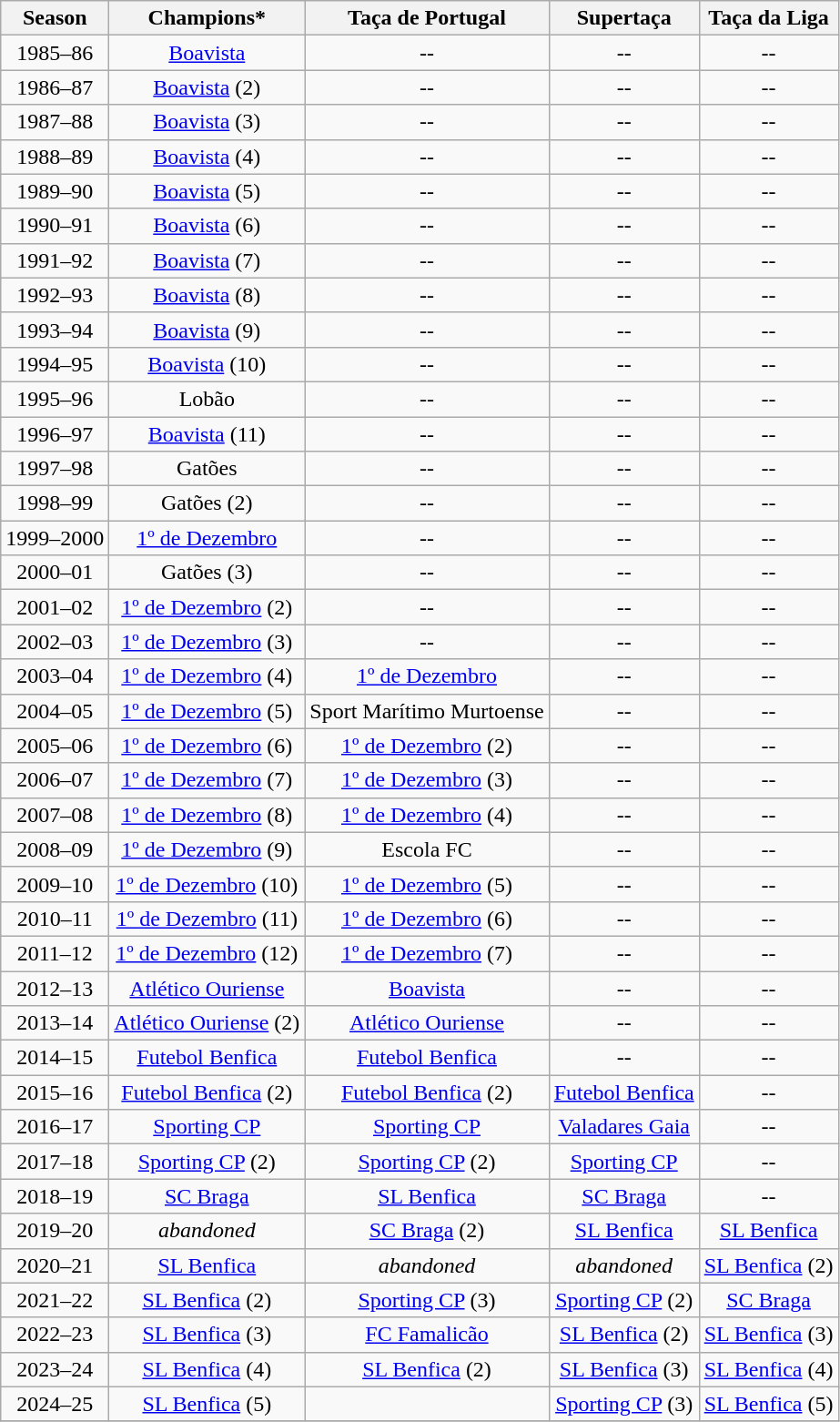<table class="wikitable sortable" style="text-align:center;">
<tr>
<th>Season</th>
<th>Champions*</th>
<th>Taça de Portugal</th>
<th>Supertaça</th>
<th>Taça da Liga</th>
</tr>
<tr>
<td>1985–86</td>
<td><a href='#'>Boavista</a></td>
<td>--</td>
<td>--</td>
<td>--</td>
</tr>
<tr>
<td>1986–87</td>
<td><a href='#'>Boavista</a> (2)</td>
<td>--</td>
<td>--</td>
<td>--</td>
</tr>
<tr>
<td>1987–88</td>
<td><a href='#'>Boavista</a> (3)</td>
<td>--</td>
<td>--</td>
<td>--</td>
</tr>
<tr>
<td>1988–89</td>
<td><a href='#'>Boavista</a> (4)</td>
<td>--</td>
<td>--</td>
<td>--</td>
</tr>
<tr>
<td>1989–90</td>
<td><a href='#'>Boavista</a> (5)</td>
<td>--</td>
<td>--</td>
<td>--</td>
</tr>
<tr>
<td>1990–91</td>
<td><a href='#'>Boavista</a> (6)</td>
<td>--</td>
<td>--</td>
<td>--</td>
</tr>
<tr>
<td>1991–92</td>
<td><a href='#'>Boavista</a> (7)</td>
<td>--</td>
<td>--</td>
<td>--</td>
</tr>
<tr>
<td>1992–93</td>
<td><a href='#'>Boavista</a> (8)</td>
<td>--</td>
<td>--</td>
<td>--</td>
</tr>
<tr>
<td>1993–94</td>
<td><a href='#'>Boavista</a> (9)</td>
<td>--</td>
<td>--</td>
<td>--</td>
</tr>
<tr>
<td>1994–95</td>
<td><a href='#'>Boavista</a> (10)</td>
<td>--</td>
<td>--</td>
<td>--</td>
</tr>
<tr>
<td>1995–96</td>
<td>Lobão</td>
<td>--</td>
<td>--</td>
<td>--</td>
</tr>
<tr>
<td>1996–97</td>
<td><a href='#'>Boavista</a> (11)</td>
<td>--</td>
<td>--</td>
<td>--</td>
</tr>
<tr>
<td>1997–98</td>
<td>Gatões</td>
<td>--</td>
<td>--</td>
<td>--</td>
</tr>
<tr>
<td>1998–99</td>
<td>Gatões (2)</td>
<td>--</td>
<td>--</td>
<td>--</td>
</tr>
<tr>
<td>1999–2000</td>
<td><a href='#'>1º de Dezembro</a></td>
<td>--</td>
<td>--</td>
<td>--</td>
</tr>
<tr>
<td>2000–01</td>
<td>Gatões (3)</td>
<td>--</td>
<td>--</td>
<td>--</td>
</tr>
<tr>
<td>2001–02</td>
<td><a href='#'>1º de Dezembro</a> (2)</td>
<td>--</td>
<td>--</td>
<td>--</td>
</tr>
<tr>
<td>2002–03</td>
<td><a href='#'>1º de Dezembro</a> (3)</td>
<td>--</td>
<td>--</td>
<td>--</td>
</tr>
<tr>
<td>2003–04</td>
<td><a href='#'>1º de Dezembro</a> (4)</td>
<td><a href='#'>1º de Dezembro</a></td>
<td>--</td>
<td>--</td>
</tr>
<tr>
<td>2004–05</td>
<td><a href='#'>1º de Dezembro</a> (5)</td>
<td>Sport Marítimo Murtoense</td>
<td>--</td>
<td>--</td>
</tr>
<tr>
<td>2005–06</td>
<td><a href='#'>1º de Dezembro</a> (6)</td>
<td><a href='#'>1º de Dezembro</a> (2)</td>
<td>--</td>
<td>--</td>
</tr>
<tr>
<td>2006–07</td>
<td><a href='#'>1º de Dezembro</a> (7)</td>
<td><a href='#'>1º de Dezembro</a> (3)</td>
<td>--</td>
<td>--</td>
</tr>
<tr>
<td>2007–08</td>
<td><a href='#'>1º de Dezembro</a> (8)</td>
<td><a href='#'>1º de Dezembro</a> (4)</td>
<td>--</td>
<td>--</td>
</tr>
<tr>
<td>2008–09</td>
<td><a href='#'>1º de Dezembro</a> (9)</td>
<td>Escola FC</td>
<td>--</td>
<td>--</td>
</tr>
<tr>
<td>2009–10</td>
<td><a href='#'>1º de Dezembro</a> (10)</td>
<td><a href='#'>1º de Dezembro</a> (5)</td>
<td>--</td>
<td>--</td>
</tr>
<tr>
<td>2010–11</td>
<td><a href='#'>1º de Dezembro</a> (11)</td>
<td><a href='#'>1º de Dezembro</a> (6)</td>
<td>--</td>
<td>--</td>
</tr>
<tr>
<td>2011–12</td>
<td><a href='#'>1º de Dezembro</a> (12)</td>
<td><a href='#'>1º de Dezembro</a> (7)</td>
<td>--</td>
<td>--</td>
</tr>
<tr>
<td>2012–13</td>
<td><a href='#'>Atlético Ouriense</a></td>
<td><a href='#'>Boavista</a></td>
<td>--</td>
<td>--</td>
</tr>
<tr>
<td>2013–14</td>
<td><a href='#'>Atlético Ouriense</a> (2)</td>
<td><a href='#'>Atlético Ouriense</a></td>
<td>--</td>
<td>--</td>
</tr>
<tr>
<td>2014–15</td>
<td><a href='#'>Futebol Benfica</a></td>
<td><a href='#'>Futebol Benfica</a></td>
<td>--</td>
<td>--</td>
</tr>
<tr>
<td>2015–16</td>
<td><a href='#'>Futebol Benfica</a> (2)</td>
<td><a href='#'>Futebol Benfica</a> (2)</td>
<td><a href='#'>Futebol Benfica</a></td>
<td>--</td>
</tr>
<tr>
<td>2016–17</td>
<td><a href='#'>Sporting CP</a></td>
<td><a href='#'>Sporting CP</a></td>
<td><a href='#'>Valadares Gaia</a></td>
<td>--</td>
</tr>
<tr>
<td>2017–18</td>
<td><a href='#'>Sporting CP</a> (2)</td>
<td><a href='#'>Sporting CP</a> (2)</td>
<td><a href='#'>Sporting CP</a></td>
<td>--</td>
</tr>
<tr>
<td>2018–19</td>
<td><a href='#'>SC Braga</a></td>
<td><a href='#'>SL Benfica</a></td>
<td><a href='#'>SC Braga</a></td>
<td>--</td>
</tr>
<tr>
<td>2019–20</td>
<td><em>abandoned</em></td>
<td><a href='#'>SC Braga</a> (2)</td>
<td><a href='#'>SL Benfica</a></td>
<td><a href='#'>SL Benfica</a></td>
</tr>
<tr>
<td>2020–21</td>
<td><a href='#'>SL Benfica</a></td>
<td><em>abandoned</em></td>
<td><em>abandoned</em></td>
<td><a href='#'>SL Benfica</a> (2)</td>
</tr>
<tr>
<td>2021–22</td>
<td><a href='#'>SL Benfica</a> (2)</td>
<td><a href='#'>Sporting CP</a> (3)</td>
<td><a href='#'>Sporting CP</a> (2)</td>
<td><a href='#'>SC Braga</a></td>
</tr>
<tr>
<td>2022–23</td>
<td><a href='#'>SL Benfica</a> (3)</td>
<td><a href='#'>FC Famalicão</a></td>
<td><a href='#'>SL Benfica</a> (2)</td>
<td><a href='#'>SL Benfica</a> (3)</td>
</tr>
<tr>
<td>2023–24</td>
<td><a href='#'>SL Benfica</a> (4)</td>
<td><a href='#'>SL Benfica</a> (2)</td>
<td><a href='#'>SL Benfica</a> (3)</td>
<td><a href='#'>SL Benfica</a> (4)</td>
</tr>
<tr>
<td>2024–25</td>
<td><a href='#'>SL Benfica</a> (5)</td>
<td></td>
<td><a href='#'>Sporting CP</a> (3)</td>
<td><a href='#'>SL Benfica</a> (5)</td>
</tr>
<tr>
</tr>
</table>
